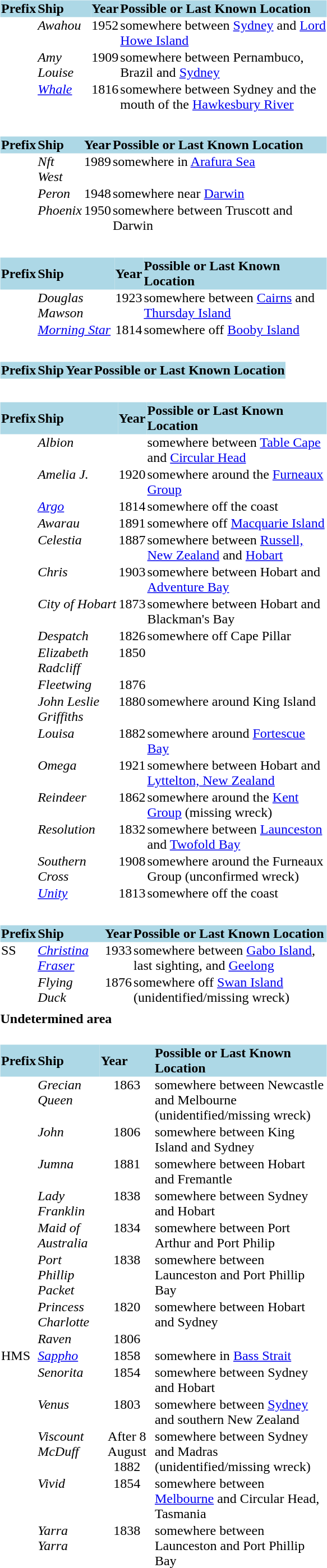<table style="text-align: left; margin-bottom: 0;">
<tr>
<th style="width:400px;"><strong></strong></th>
</tr>
<tr>
<td><br><table style="text-align: left; margin-bottom: 0;">
<tr>
<th></th>
</tr>
<tr>
<td><br><table class="collapsible collapsed" style="text-align: left; margin-bottom: 0;">
<tr>
<th style="width:400px;"></th>
</tr>
<tr>
<td><br><table class="sortable" style="margin-bottom: 0;" cellpadding="1" cellspacing="0">
<tr>
<th style="background:#ADD8E6;"><strong>Prefix</strong></th>
<th style="background:#ADD8E6;"><strong>Ship</strong></th>
<th style="background:#ADD8E6;"><strong>Year</strong></th>
<th style="background:#ADD8E6;" class="unsortable">Possible or Last Known Location</th>
</tr>
<tr style="vertical-align:top">
<td></td>
<td><em>Awahou</em></td>
<td style="text-align:center;">1952</td>
<td>somewhere between <a href='#'>Sydney</a> and <a href='#'>Lord Howe Island</a></td>
</tr>
<tr style="vertical-align:top">
<td></td>
<td><em>Amy Louise</em></td>
<td style="text-align:center;">1909</td>
<td>somewhere between Pernambuco, Brazil and <a href='#'>Sydney</a></td>
</tr>
<tr style="vertical-align:top">
<td></td>
<td><a href='#'><em>Whale</em></a></td>
<td style="text-align:center;">1816</td>
<td>somewhere between Sydney and the mouth of the <a href='#'>Hawkesbury River</a></td>
</tr>
</table>
</td>
</tr>
</table>
<table class="collapsible collapsed" style="text-align: left; margin-bottom: 0;">
<tr>
<th style="width:400px;"></th>
</tr>
<tr>
<td><br><table class="sortable" style="margin-bottom: 0;" cellpadding="1" cellspacing="0">
<tr>
<th style="background:#ADD8E6;"><strong>Prefix</strong></th>
<th style="background:#ADD8E6;"><strong>Ship</strong></th>
<th style="background:#ADD8E6;"><strong>Year</strong></th>
<th style="background:#ADD8E6;" class="unsortable">Possible or Last Known Location</th>
</tr>
<tr style="vertical-align:top">
<td></td>
<td><em>Nft West</em></td>
<td style="text-align:center;">1989</td>
<td>somewhere in <a href='#'>Arafura Sea</a></td>
</tr>
<tr style="vertical-align:top">
<td></td>
<td><em>Peron</em></td>
<td style="text-align:center;">1948</td>
<td>somewhere near <a href='#'>Darwin</a></td>
</tr>
<tr style="vertical-align:top">
<td></td>
<td><em>Phoenix</em></td>
<td style="text-align:center;">1950</td>
<td>somewhere between Truscott and Darwin</td>
</tr>
</table>
</td>
</tr>
</table>
<table class="collapsible collapsed" style="text-align: left; margin-bottom: 0;">
<tr>
<th style="width:400px;"></th>
</tr>
<tr>
<td><br><table class="sortable" style="margin-bottom: 0;" cellpadding="1" cellspacing="0">
<tr>
<th style="background:#ADD8E6;"><strong>Prefix</strong></th>
<th style="background:#ADD8E6;"><strong>Ship</strong></th>
<th style="background:#ADD8E6;"><strong>Year</strong></th>
<th style="background:#ADD8E6;" class="unsortable">Possible or Last Known Location</th>
</tr>
<tr style="vertical-align:top">
<td></td>
<td><em>Douglas Mawson</em></td>
<td style="text-align:center;">1923</td>
<td>somewhere between <a href='#'>Cairns</a> and <a href='#'>Thursday Island</a></td>
</tr>
<tr style="vertical-align:top">
<td></td>
<td><a href='#'><em>Morning Star</em></a></td>
<td style="text-align:center;">1814</td>
<td>somewhere off <a href='#'>Booby Island</a></td>
</tr>
</table>
</td>
</tr>
</table>
<table class="collapsible collapsed" style="text-align: left; margin-bottom: 0;">
<tr>
<th style="width:400px;"></th>
</tr>
<tr>
<td><br><table class="sortable" style="margin-bottom: 0;" cellpadding="1" cellspacing="0">
<tr>
<th style="background:#ADD8E6;"><strong>Prefix</strong></th>
<th style="background:#ADD8E6;"><strong>Ship</strong></th>
<th style="background:#ADD8E6;"><strong>Year</strong></th>
<th style="background:#ADD8E6;" class="unsortable">Possible or Last Known Location</th>
</tr>
</table>
</td>
</tr>
</table>
<table class="collapsible collapsed" style="text-align: left; margin-bottom: 0;">
<tr>
<th style="width:400px;"></th>
</tr>
<tr>
<td><br><table class="sortable" style="margin-bottom: 0;" cellpadding="1" cellspacing="0">
<tr>
<th style="background:#ADD8E6;"><strong>Prefix</strong></th>
<th style="background:#ADD8E6;"><strong>Ship</strong></th>
<th style="background:#ADD8E6;"><strong>Year</strong></th>
<th style="background:#ADD8E6;" class="unsortable">Possible or Last Known Location</th>
</tr>
<tr style="vertical-align:top">
<td></td>
<td><em>Albion</em></td>
<td style="text-align:center;"></td>
<td>somewhere between <a href='#'>Table Cape</a> and <a href='#'>Circular Head</a></td>
</tr>
<tr style="vertical-align:top">
<td></td>
<td><em>Amelia J.</em></td>
<td style="text-align:center;">1920</td>
<td>somewhere around the <a href='#'>Furneaux Group</a></td>
</tr>
<tr style="vertical-align:top">
<td></td>
<td><a href='#'><em>Argo</em></a></td>
<td style="text-align:center;">1814</td>
<td>somewhere off the coast</td>
</tr>
<tr style="vertical-align:top">
<td></td>
<td><em>Awarau</em></td>
<td style="text-align:center;">1891</td>
<td>somewhere off <a href='#'>Macquarie Island</a></td>
</tr>
<tr style="vertical-align:top">
<td></td>
<td><em>Celestia</em></td>
<td style="text-align:center;">1887</td>
<td>somewhere between <a href='#'>Russell, New Zealand</a> and <a href='#'>Hobart</a></td>
</tr>
<tr style="vertical-align:top">
<td></td>
<td><em>Chris</em></td>
<td style="text-align:center;">1903</td>
<td>somewhere between Hobart and <a href='#'>Adventure Bay</a></td>
</tr>
<tr style="vertical-align:top">
<td></td>
<td><em>City of Hobart</em></td>
<td style="text-align:center;">1873</td>
<td>somewhere between Hobart and Blackman's Bay</td>
</tr>
<tr style="vertical-align:top">
<td></td>
<td><em>Despatch</em></td>
<td style="text-align:center;">1826</td>
<td>somewhere off Cape Pillar</td>
</tr>
<tr style="vertical-align:top">
<td></td>
<td><em>Elizabeth Radcliff</em></td>
<td style="text-align:center;">1850</td>
<td></td>
</tr>
<tr style="vertical-align:top">
<td></td>
<td><em>Fleetwing</em></td>
<td style="text-align:center;">1876</td>
<td></td>
</tr>
<tr style="vertical-align:top">
<td></td>
<td><em>John Leslie Griffiths</em></td>
<td style="text-align:center;">1880</td>
<td>somewhere around King Island</td>
</tr>
<tr style="vertical-align:top">
<td></td>
<td><em>Louisa</em></td>
<td style="text-align:center;">1882</td>
<td>somewhere around <a href='#'>Fortescue Bay</a></td>
</tr>
<tr style="vertical-align:top">
<td></td>
<td><em>Omega</em></td>
<td style="text-align:center;">1921</td>
<td>somewhere between Hobart and <a href='#'>Lyttelton, New Zealand</a></td>
</tr>
<tr style="vertical-align:top">
<td></td>
<td><em>Reindeer</em></td>
<td style="text-align:center;">1862</td>
<td>somewhere around the <a href='#'>Kent Group</a> (missing wreck)</td>
</tr>
<tr style="vertical-align:top">
<td></td>
<td><em>Resolution</em></td>
<td style="text-align:center;">1832</td>
<td>somewhere between <a href='#'>Launceston</a> and <a href='#'>Twofold Bay</a></td>
</tr>
<tr style="vertical-align:top">
<td></td>
<td><em>Southern Cross</em></td>
<td style="text-align:center;">1908</td>
<td>somewhere around the Furneaux Group (unconfirmed wreck)</td>
</tr>
<tr style="vertical-align:top">
<td></td>
<td><a href='#'><em>Unity</em></a></td>
<td style="text-align:center;">1813</td>
<td>somewhere off the coast</td>
</tr>
</table>
</td>
</tr>
</table>
<table class="collapsible collapsed" style="text-align: left; margin-bottom: 0;">
<tr>
<th style="width:400px;"></th>
</tr>
<tr>
<td><br><table class="sortable" style="margin-bottom: 0;" cellpadding="1" cellspacing="0">
<tr>
<th style="background:#ADD8E6;"><strong>Prefix</strong></th>
<th style="background:#ADD8E6;"><strong>Ship</strong></th>
<th style="background:#ADD8E6;"><strong>Year</strong></th>
<th style="background:#ADD8E6;" class="unsortable">Possible or Last Known Location</th>
</tr>
<tr style="vertical-align:top">
<td>SS</td>
<td><a href='#'><em>Christina Fraser</em></a></td>
<td style="text-align:center;">1933</td>
<td>somewhere between <a href='#'>Gabo Island</a>, last sighting, and <a href='#'>Geelong</a></td>
</tr>
<tr style="vertical-align:top">
<td></td>
<td><em>Flying Duck</em></td>
<td style="text-align:center;">1876</td>
<td>somewhere off <a href='#'>Swan Island</a> (unidentified/missing wreck)</td>
</tr>
</table>
</td>
</tr>
</table>
<table class="collapsible collapsed" style="text-align: left; margin-bottom: 0;">
<tr>
<th style="width:400px;"><strong>Undetermined area</strong></th>
</tr>
<tr>
<td><br><table class="sortable" style="margin-bottom: 0;" cellpadding="1" cellspacing="0">
<tr>
<th style="background:#ADD8E6;"><strong>Prefix</strong></th>
<th style="background:#ADD8E6;"><strong>Ship</strong></th>
<th style="background:#ADD8E6;"><strong>Year</strong></th>
<th style="background:#ADD8E6;" class="unsortable">Possible or Last Known Location</th>
</tr>
<tr style="vertical-align:top">
<td></td>
<td><em>Grecian Queen</em></td>
<td style="text-align:center;">1863</td>
<td>somewhere between Newcastle and Melbourne (unidentified/missing wreck)</td>
</tr>
<tr style="vertical-align:top">
<td></td>
<td><em>John</em></td>
<td style="text-align:center;">1806</td>
<td>somewhere between King Island and Sydney</td>
</tr>
<tr style="vertical-align:top">
<td></td>
<td><em>Jumna</em></td>
<td style="text-align:center;">1881</td>
<td>somewhere between Hobart and Fremantle</td>
</tr>
<tr style="vertical-align:top">
<td></td>
<td><em>Lady Franklin</em></td>
<td style="text-align:center;">1838</td>
<td>somewhere between Sydney and Hobart</td>
</tr>
<tr style="vertical-align:top">
<td></td>
<td><em>Maid of Australia</em></td>
<td style="text-align:center;">1834</td>
<td>somewhere between Port Arthur and Port Philip</td>
</tr>
<tr style="vertical-align:top">
<td></td>
<td><em>Port Phillip Packet</em></td>
<td style="text-align:center;">1838</td>
<td>somewhere between Launceston and Port Phillip Bay</td>
</tr>
<tr style="vertical-align:top">
<td></td>
<td><em>Princess Charlotte</em></td>
<td style="text-align:center;">1820</td>
<td>somewhere between Hobart and Sydney</td>
</tr>
<tr style="vertical-align:top">
<td></td>
<td><em>Raven</em></td>
<td style="text-align:center;">1806</td>
<td></td>
</tr>
<tr style="vertical-align:top">
<td>HMS</td>
<td><a href='#'><em>Sappho</em></a></td>
<td style="text-align:center;">1858</td>
<td>somewhere in <a href='#'>Bass Strait</a></td>
</tr>
<tr style="vertical-align:top">
<td></td>
<td><em>Senorita</em></td>
<td style="text-align:center;">1854</td>
<td>somewhere between Sydney and Hobart</td>
</tr>
<tr style="vertical-align:top">
<td></td>
<td><em>Venus</em></td>
<td style="text-align:center;">1803</td>
<td>somewhere between <a href='#'>Sydney</a> and southern New Zealand</td>
</tr>
<tr style="vertical-align:top">
<td></td>
<td><em>Viscount McDuff</em></td>
<td style="text-align:center;">After 8 August 1882</td>
<td>somewhere between Sydney and Madras (unidentified/missing wreck)</td>
</tr>
<tr style="vertical-align:top">
<td></td>
<td><em>Vivid</em></td>
<td style="text-align:center;">1854</td>
<td>somewhere between <a href='#'>Melbourne</a> and Circular Head, Tasmania</td>
</tr>
<tr style="vertical-align:top">
<td></td>
<td><em>Yarra Yarra</em></td>
<td style="text-align:center;">1838</td>
<td>somewhere between Launceston and Port Phillip Bay</td>
</tr>
</table>
</td>
</tr>
</table>
</td>
</tr>
</table>
</td>
</tr>
</table>
